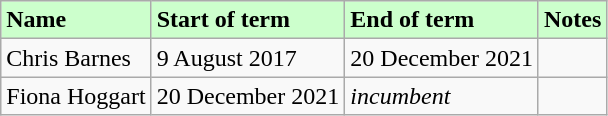<table border="1" class="wikitable">
<tr style="background-color:#cfc;">
<td><strong>Name</strong></td>
<td><strong>Start of term</strong></td>
<td><strong>End of term</strong></td>
<td><strong>Notes</strong></td>
</tr>
<tr>
<td>Chris Barnes</td>
<td>9 August 2017</td>
<td>20 December 2021</td>
<td></td>
</tr>
<tr>
<td>Fiona Hoggart</td>
<td>20 December 2021</td>
<td><em>incumbent</em></td>
<td></td>
</tr>
</table>
